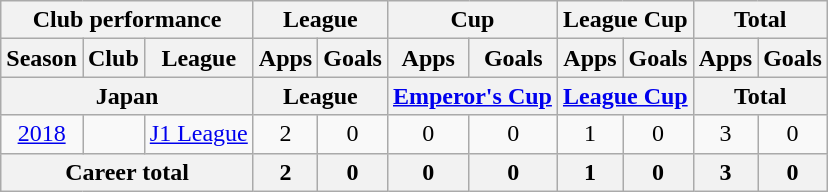<table class="wikitable" style="text-align:center;">
<tr>
<th colspan=3>Club performance</th>
<th colspan=2>League</th>
<th colspan=2>Cup</th>
<th colspan=2>League Cup</th>
<th colspan=2>Total</th>
</tr>
<tr>
<th>Season</th>
<th>Club</th>
<th>League</th>
<th>Apps</th>
<th>Goals</th>
<th>Apps</th>
<th>Goals</th>
<th>Apps</th>
<th>Goals</th>
<th>Apps</th>
<th>Goals</th>
</tr>
<tr>
<th colspan=3>Japan</th>
<th colspan=2>League</th>
<th colspan=2><a href='#'>Emperor's Cup</a></th>
<th colspan=2><a href='#'>League Cup</a></th>
<th colspan=2>Total</th>
</tr>
<tr>
<td><a href='#'>2018</a></td>
<td rowspan="1"></td>
<td rowspan="1"><a href='#'>J1 League</a></td>
<td>2</td>
<td>0</td>
<td>0</td>
<td>0</td>
<td>1</td>
<td>0</td>
<td>3</td>
<td>0</td>
</tr>
<tr>
<th colspan=3>Career total</th>
<th>2</th>
<th>0</th>
<th>0</th>
<th>0</th>
<th>1</th>
<th>0</th>
<th>3</th>
<th>0</th>
</tr>
</table>
